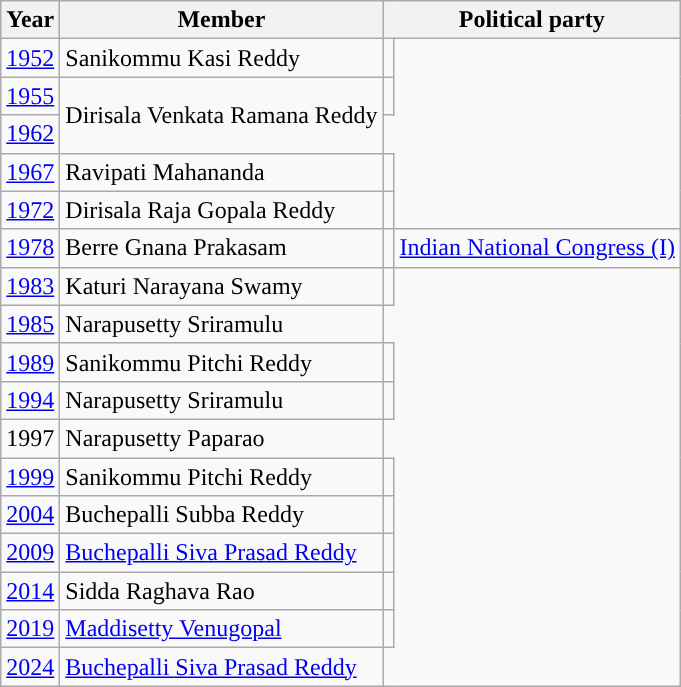<table class="wikitable sortable">
<tr>
<th>Year</th>
<th>Member</th>
<th colspan="2">Political party</th>
</tr>
<tr>
<td><a href='#'>1952</a></td>
<td>Sanikommu Kasi Reddy</td>
<td></td>
</tr>
<tr>
<td><a href='#'>1955</a></td>
<td rowspan=2>Dirisala Venkata Ramana Reddy</td>
<td></td>
</tr>
<tr>
<td><a href='#'>1962</a></td>
</tr>
<tr>
<td><a href='#'>1967</a></td>
<td>Ravipati Mahananda</td>
<td></td>
</tr>
<tr>
<td><a href='#'>1972</a></td>
<td>Dirisala Raja Gopala Reddy</td>
<td></td>
</tr>
<tr>
<td><a href='#'>1978</a></td>
<td>Berre Gnana Prakasam</td>
<td style="background-color: "></td>
<td><a href='#'>Indian National Congress (I)</a></td>
</tr>
<tr>
<td><a href='#'>1983</a></td>
<td>Katuri Narayana Swamy</td>
<td></td>
</tr>
<tr>
<td><a href='#'>1985</a></td>
<td>Narapusetty Sriramulu</td>
</tr>
<tr>
<td><a href='#'>1989</a></td>
<td>Sanikommu Pitchi Reddy</td>
<td></td>
</tr>
<tr>
<td><a href='#'>1994</a></td>
<td>Narapusetty Sriramulu</td>
<td></td>
</tr>
<tr>
<td>1997</td>
<td>Narapusetty Paparao</td>
</tr>
<tr>
<td><a href='#'>1999</a></td>
<td>Sanikommu Pitchi Reddy</td>
<td></td>
</tr>
<tr>
<td><a href='#'>2004</a></td>
<td>Buchepalli Subba Reddy</td>
<td></td>
</tr>
<tr>
<td><a href='#'>2009</a></td>
<td><a href='#'>Buchepalli Siva Prasad Reddy</a></td>
<td></td>
</tr>
<tr>
<td><a href='#'>2014</a></td>
<td>Sidda Raghava Rao</td>
<td></td>
</tr>
<tr>
<td><a href='#'>2019</a></td>
<td><a href='#'>Maddisetty Venugopal</a></td>
<td></td>
</tr>
<tr>
<td><a href='#'>2024</a></td>
<td><a href='#'>Buchepalli Siva Prasad Reddy</a></td>
</tr>
</table>
